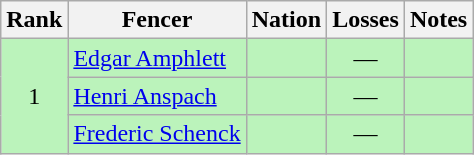<table class="wikitable sortable" style="text-align:center">
<tr>
<th>Rank</th>
<th>Fencer</th>
<th>Nation</th>
<th>Losses</th>
<th>Notes</th>
</tr>
<tr bgcolor=bbf3bb>
<td rowspan=3>1</td>
<td align=left><a href='#'>Edgar Amphlett</a></td>
<td align=left></td>
<td>—</td>
<td></td>
</tr>
<tr bgcolor=bbf3bb>
<td align=left><a href='#'>Henri Anspach</a></td>
<td align=left></td>
<td>—</td>
<td></td>
</tr>
<tr bgcolor=bbf3bb>
<td align=left><a href='#'>Frederic Schenck</a></td>
<td align=left></td>
<td>—</td>
<td></td>
</tr>
</table>
